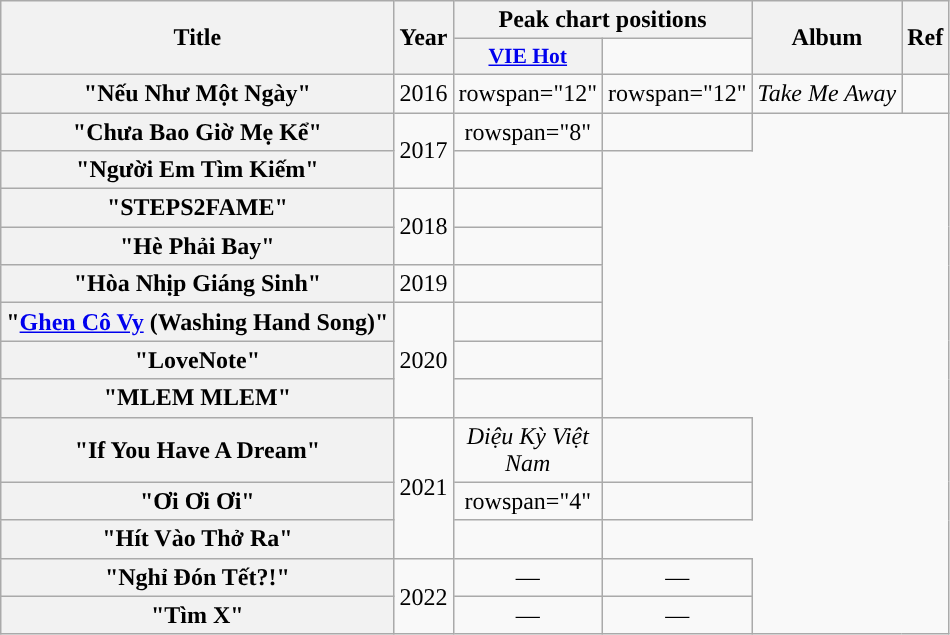<table class="wikitable plainrowheaders" style="text-align:center">
<tr>
<th rowspan="2">Title</th>
<th rowspan="2">Year</th>
<th colspan="2”">Peak chart positions</th>
<th rowspan="2">Album</th>
<th scope="col" class="unsortable" rowspan="2">Ref</th>
</tr>
<tr>
<th style="width:3em;font-size:90%;"><a href='#'>VIE Hot</a><br></th>
</tr>
<tr>
<th scope="row">"Nếu Như Một Ngày"<br></th>
<td>2016</td>
<td>rowspan="12" </td>
<td>rowspan="12" </td>
<td><em>Take Me Away</em></td>
<td></td>
</tr>
<tr>
<th scope="row">"Chưa Bao Giờ Mẹ Kể"<br></th>
<td rowspan="2">2017</td>
<td>rowspan="8" </td>
<td></td>
</tr>
<tr>
<th scope="row">"Người Em Tìm Kiếm"</th>
<td></td>
</tr>
<tr>
<th scope="row">"STEPS2FAME"</th>
<td rowspan="2">2018</td>
<td></td>
</tr>
<tr>
<th scope="row">"Hè Phải Bay" <br></th>
<td></td>
</tr>
<tr>
<th scope="row">"Hòa Nhịp Giáng Sinh"</th>
<td>2019</td>
<td></td>
</tr>
<tr>
<th scope="row">"<a href='#'>Ghen Cô Vy</a> (Washing Hand Song)"<br></th>
<td rowspan="3">2020</td>
<td></td>
</tr>
<tr>
<th scope="row">"LoveNote"<br></th>
<td></td>
</tr>
<tr>
<th scope="row">"MLEM MLEM"<br></th>
<td></td>
</tr>
<tr>
<th scope="row">"If You Have A Dream"<br></th>
<td rowspan=3>2021</td>
<td><em>Diệu Kỳ Việt Nam</em></td>
<td></td>
</tr>
<tr>
<th scope="row">"Ơi Ơi Ơi"</th>
<td>rowspan="4" </td>
<td></td>
</tr>
<tr>
<th scope="row">"Hít Vào Thở Ra"<br></th>
<td></td>
</tr>
<tr>
<th scope="row">"Nghỉ Đón Tết?!"<br></th>
<td rowspan=2>2022</td>
<td>—</td>
<td>—</td>
</tr>
<tr>
<th scope="row">"Tìm X"</th>
<td>—</td>
<td>—</td>
</tr>
</table>
